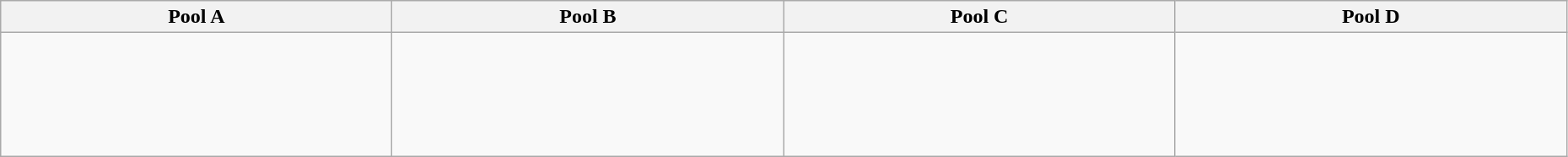<table class="wikitable" width=98%>
<tr>
<th width=25%><strong>Pool A</strong></th>
<th width=25%><strong>Pool B</strong></th>
<th width=25%><strong>Pool C</strong></th>
<th width=25%><strong>Pool D</strong></th>
</tr>
<tr>
<td><br> <br>
 <br>
 <br>
 <br>
</td>
<td><br> <br>
 <br>
 <br>
 <br>
</td>
<td><br> <br> 
 <br> 
 <br> 
 <br>
</td>
<td><br> <br>
 <br>
 <br>
 <br>
</td>
</tr>
</table>
